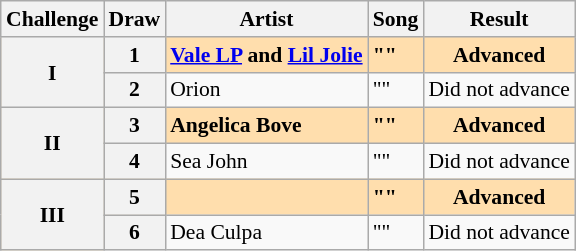<table class="wikitable sortable plainrowheaders" style="margin: 1em auto 1em auto; font-size:90%;">
<tr>
<th class="unsortable">Challenge</th>
<th>Draw</th>
<th>Artist</th>
<th>Song</th>
<th>Result</th>
</tr>
<tr style="font-weight:bold; background:#FFDEAD;">
<th rowspan="2">I</th>
<th scope="row" style="text-align:center;">1</th>
<td><a href='#'>Vale LP</a> and <a href='#'>Lil Jolie</a></td>
<td>""</td>
<td style="text-align:center;">Advanced</td>
</tr>
<tr>
<th scope="row" style="text-align:center;">2</th>
<td>Orion</td>
<td>""</td>
<td style="text-align:center;">Did not advance</td>
</tr>
<tr style="font-weight:bold; background:#FFDEAD;">
<th rowspan="2">II</th>
<th scope="row" style="text-align:center;">3</th>
<td>Angelica Bove</td>
<td>""</td>
<td style="text-align:center;">Advanced</td>
</tr>
<tr>
<th scope="row" style="text-align:center;">4</th>
<td>Sea John</td>
<td>""</td>
<td style="text-align:center;">Did not advance</td>
</tr>
<tr style="font-weight:bold; background:#FFDEAD;">
<th rowspan="2">III</th>
<th scope="row" style="text-align:center;">5</th>
<td></td>
<td>""</td>
<td style="text-align:center;">Advanced</td>
</tr>
<tr>
<th scope="row" style="text-align:center;">6</th>
<td>Dea Culpa</td>
<td>""</td>
<td style="text-align:center;">Did not advance</td>
</tr>
</table>
